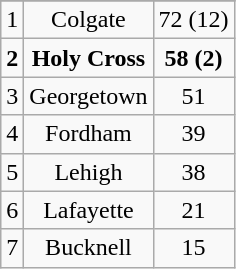<table class="wikitable">
<tr align="center">
</tr>
<tr align="center">
<td>1</td>
<td>Colgate</td>
<td>72 (12)</td>
</tr>
<tr align="center">
<td><strong>2</strong></td>
<td><strong>Holy Cross</strong></td>
<td><strong>58 (2)</strong></td>
</tr>
<tr align="center">
<td>3</td>
<td>Georgetown</td>
<td>51</td>
</tr>
<tr align="center">
<td>4</td>
<td>Fordham</td>
<td>39</td>
</tr>
<tr align="center">
<td>5</td>
<td>Lehigh</td>
<td>38</td>
</tr>
<tr align="center">
<td>6</td>
<td>Lafayette</td>
<td>21</td>
</tr>
<tr align="center">
<td>7</td>
<td>Bucknell</td>
<td>15</td>
</tr>
</table>
